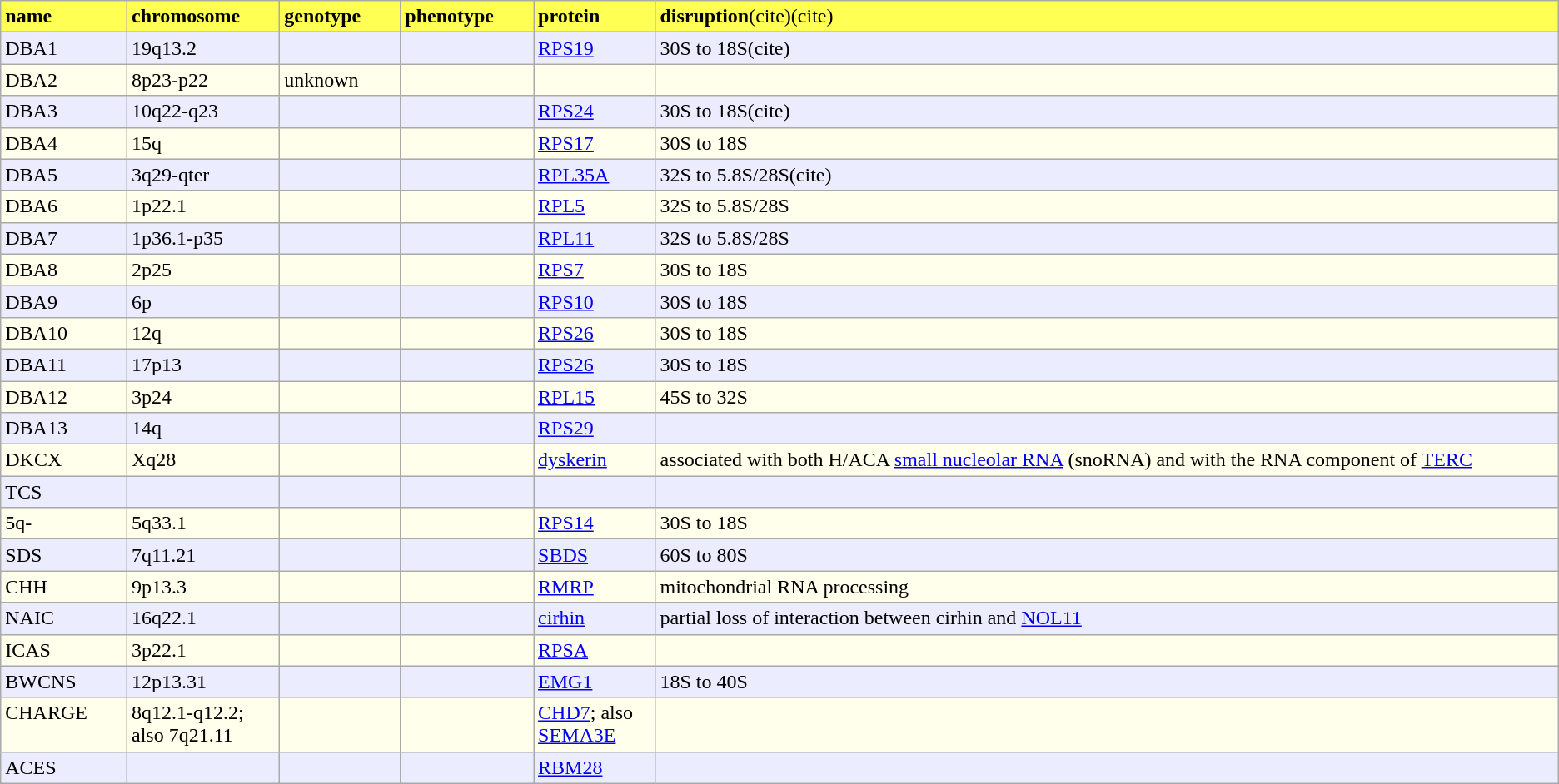<table class="wikitable">
<tr style="text-align:left; background:#ffff54; vertical-align:top;">
<td style="width:5%"><strong>name</strong></td>
<td style="width:5%;"><strong>chromosome</strong></td>
<td style="width:5%;"><strong>genotype</strong></td>
<td style="width:5%;"><strong>phenotype </strong></td>
<td style="width:5%;"><strong>protein</strong></td>
<td style="width:40%;"><strong>disruption</strong>(cite)(cite)</td>
</tr>
<tr style="text-align:left; background:#ececff; vertical-align:top;">
<td>DBA1</td>
<td>19q13.2</td>
<td></td>
<td></td>
<td><a href='#'>RPS19</a></td>
<td>30S to 18S(cite)</td>
</tr>
<tr style="text-align:left; background:#ffffec; vertical-align:top;">
<td>DBA2</td>
<td>8p23-p22</td>
<td>unknown</td>
<td></td>
<td></td>
<td></td>
</tr>
<tr style="text-align:left; background:#ececff; vertical-align:top;">
<td>DBA3</td>
<td>10q22-q23</td>
<td></td>
<td></td>
<td><a href='#'>RPS24</a></td>
<td>30S to 18S(cite)</td>
</tr>
<tr style="text-align:left; background:#ffffec; vertical-align:top;">
<td>DBA4</td>
<td>15q</td>
<td></td>
<td></td>
<td><a href='#'>RPS17</a></td>
<td>30S to 18S</td>
</tr>
<tr style="text-align:left; background:#ececff; vertical-align:top;">
<td>DBA5</td>
<td>3q29-qter</td>
<td></td>
<td></td>
<td><a href='#'>RPL35A</a></td>
<td>32S to 5.8S/28S(cite)</td>
</tr>
<tr style="text-align:left; background:#ffffec; vertical-align:top;">
<td>DBA6</td>
<td>1p22.1</td>
<td></td>
<td></td>
<td><a href='#'>RPL5</a></td>
<td>32S to 5.8S/28S</td>
</tr>
<tr style="text-align:left; background:#ececff; vertical-align:top;">
<td>DBA7</td>
<td>1p36.1-p35</td>
<td></td>
<td></td>
<td><a href='#'>RPL11</a></td>
<td>32S to 5.8S/28S</td>
</tr>
<tr style="text-align:left; background:#ffffec; vertical-align:top;">
<td>DBA8</td>
<td>2p25</td>
<td></td>
<td></td>
<td><a href='#'>RPS7</a></td>
<td>30S to 18S</td>
</tr>
<tr style="text-align:left; background:#ececff; vertical-align:top;">
<td>DBA9</td>
<td>6p</td>
<td></td>
<td></td>
<td><a href='#'>RPS10</a></td>
<td>30S to 18S</td>
</tr>
<tr style="text-align:left; background:#ffffec; vertical-align:top;">
<td>DBA10</td>
<td>12q</td>
<td></td>
<td></td>
<td><a href='#'>RPS26</a></td>
<td>30S to 18S</td>
</tr>
<tr style="text-align:left; background:#ececff; vertical-align:top;">
<td>DBA11</td>
<td>17p13</td>
<td></td>
<td></td>
<td><a href='#'>RPS26</a></td>
<td>30S to 18S</td>
</tr>
<tr style="text-align:left; background:#ffffec; vertical-align:top;">
<td>DBA12</td>
<td>3p24</td>
<td></td>
<td></td>
<td><a href='#'>RPL15</a></td>
<td>45S to 32S</td>
</tr>
<tr style="text-align:left; background:#ececff; vertical-align:top;">
<td>DBA13</td>
<td>14q</td>
<td></td>
<td></td>
<td><a href='#'>RPS29</a></td>
<td></td>
</tr>
<tr style="text-align:left; background:#ffffec; vertical-align:top;">
<td>DKCX</td>
<td>Xq28</td>
<td></td>
<td></td>
<td><a href='#'>dyskerin</a></td>
<td>associated with both H/ACA <a href='#'>small nucleolar RNA</a> (snoRNA) and with the RNA component of <a href='#'>TERC</a></td>
</tr>
<tr style="text-align:left; background:#ececff; vertical-align:top;">
<td>TCS</td>
<td></td>
<td></td>
<td></td>
<td></td>
<td></td>
</tr>
<tr style="text-align:left; background:#ffffec; vertical-align:top;">
<td>5q-</td>
<td>5q33.1</td>
<td></td>
<td></td>
<td><a href='#'>RPS14</a></td>
<td>30S to 18S</td>
</tr>
<tr style="text-align:left; background:#ececff; vertical-align:top;">
<td>SDS</td>
<td>7q11.21</td>
<td></td>
<td></td>
<td><a href='#'>SBDS</a></td>
<td>60S to 80S</td>
</tr>
<tr style="text-align:left; background:#ffffec; vertical-align:top;">
<td>CHH</td>
<td>9p13.3</td>
<td></td>
<td></td>
<td><a href='#'>RMRP</a></td>
<td>mitochondrial RNA processing</td>
</tr>
<tr style="text-align:left; background:#ececff; vertical-align:top;">
<td>NAIC</td>
<td>16q22.1</td>
<td></td>
<td></td>
<td><a href='#'>cirhin</a></td>
<td>partial loss of interaction between cirhin and <a href='#'>NOL11</a></td>
</tr>
<tr style="text-align:left; background:#ffffec; vertical-align:top;">
<td>ICAS</td>
<td>3p22.1</td>
<td></td>
<td></td>
<td><a href='#'>RPSA</a></td>
<td></td>
</tr>
<tr style="text-align:left; background:#ececff; vertical-align:top;">
<td>BWCNS</td>
<td>12p13.31</td>
<td></td>
<td></td>
<td><a href='#'>EMG1</a></td>
<td>18S to 40S</td>
</tr>
<tr style="text-align:left; background:#ffffec; vertical-align:top;">
<td>CHARGE</td>
<td>8q12.1-q12.2; also 7q21.11</td>
<td></td>
<td></td>
<td><a href='#'>CHD7</a>; also <a href='#'>SEMA3E</a></td>
<td></td>
</tr>
<tr style="text-align:left; background:#ececff; vertical-align:top;">
<td>ACES</td>
<td></td>
<td></td>
<td></td>
<td><a href='#'>RBM28</a></td>
<td></td>
</tr>
</table>
